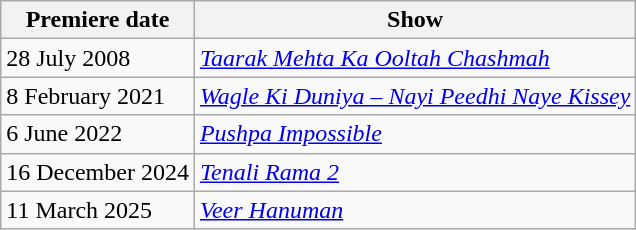<table class="wikitable sortable">
<tr>
<th>Premiere date</th>
<th>Show</th>
</tr>
<tr>
<td>28 July 2008</td>
<td><em><a href='#'>Taarak Mehta Ka Ooltah Chashmah</a></em></td>
</tr>
<tr>
<td>8 February 2021</td>
<td><em><a href='#'>Wagle Ki Duniya – Nayi Peedhi Naye Kissey</a></em></td>
</tr>
<tr>
<td>6 June 2022</td>
<td><em><a href='#'>Pushpa Impossible</a></em></td>
</tr>
<tr>
<td>16 December 2024</td>
<td><em><a href='#'>Tenali Rama 2</a></em></td>
</tr>
<tr>
<td>11 March 2025</td>
<td><em><a href='#'>Veer Hanuman</a></em></td>
</tr>
</table>
